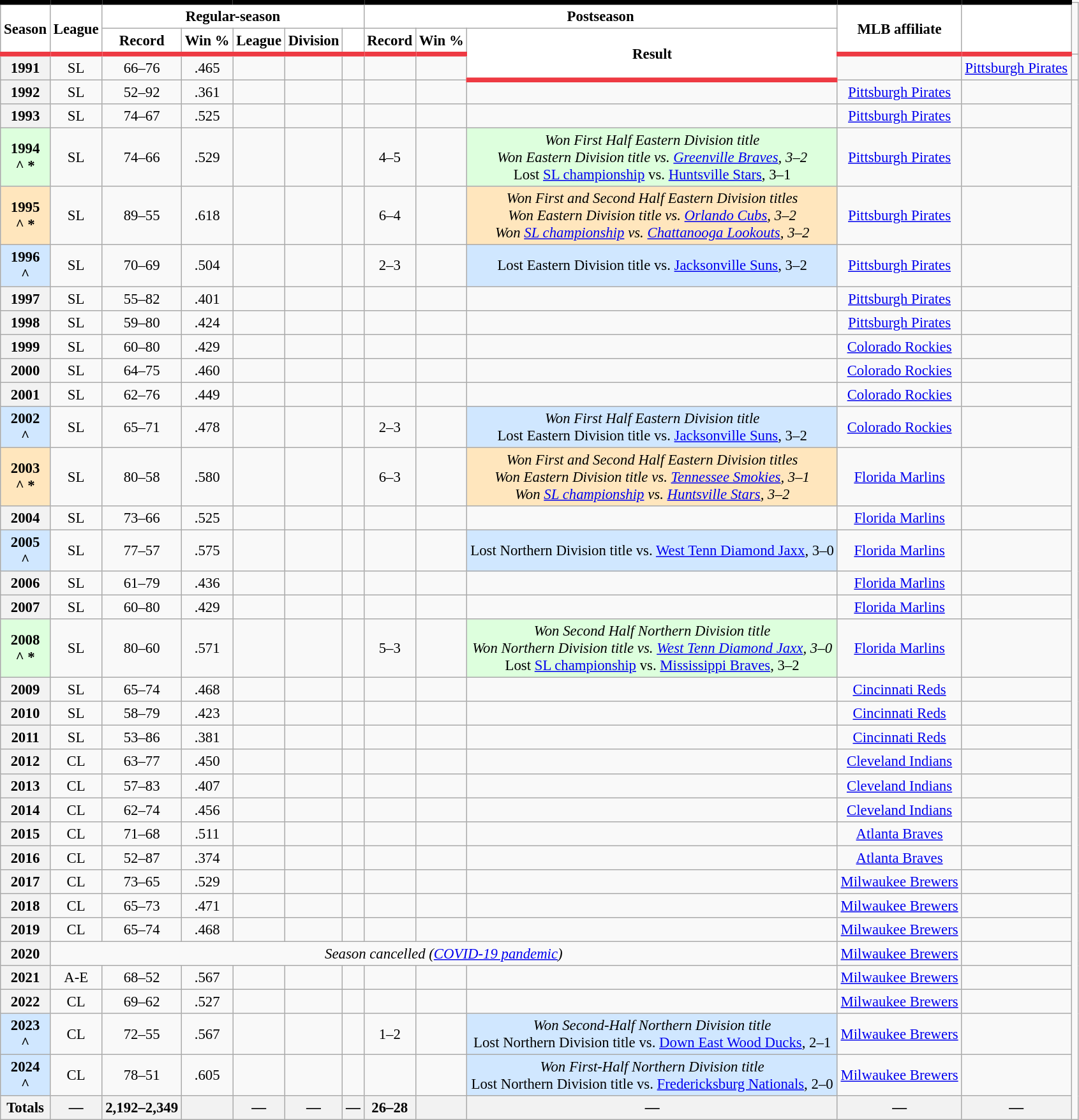<table class="wikitable sortable plainrowheaders" style="font-size: 95%; text-align:center;">
<tr>
<th rowspan="2" scope="col" style="background-color:#ffffff; border-top:#000000 5px solid; border-bottom:#ee3a43 5px solid; color:#000000">Season</th>
<th rowspan="2" scope="col" style="background-color:#ffffff; border-top:#000000 5px solid; border-bottom:#ee3a43 5px solid; color:#000000">League</th>
<th colspan="5" scope="col" style="background-color:#ffffff; border-top:#000000 5px solid; color:#000000">Regular-season</th>
<th colspan="3" scope="col" style="background-color:#ffffff; border-top:#000000 5px solid; color:#000000">Postseason</th>
<th rowspan="2" scope="col" style="background-color:#ffffff; border-top:#000000  5px solid; border-bottom:#ee3a43 5px solid; color:#000000">MLB affiliate</th>
<th class="unsortable" rowspan="2" scope="col" style="background-color:#ffffff; border-top:#000000 5px solid; border-bottom:#ee3a43 5px solid; color:#000000"></th>
</tr>
<tr>
<th scope="col" style="background-color:#ffffff; border-bottom:#ee3a43 5px solid; color:#000000">Record</th>
<th scope="col" style="background-color:#ffffff; border-bottom:#ee3a43 5px solid; color:#000000">Win %</th>
<th scope="col" style="background-color:#ffffff; border-bottom:#ee3a43 5px solid; color:#000000">League</th>
<th scope="col" style="background-color:#ffffff; border-bottom:#ee3a43 5px solid; color:#000000">Division</th>
<th scope="col" style="background-color:#ffffff; border-bottom:#ee3a43 5px solid; color:#000000"></th>
<th scope="col" style="background-color:#ffffff; border-bottom:#ee3a43 5px solid; color:#000000">Record</th>
<th scope="col" style="background-color:#ffffff; border-bottom:#ee3a43 5px solid; color:#000000">Win %</th>
<th class="unsortable" rowspan="2" scope="col" style="background-color:#ffffff; border-bottom:#ee3a43 5px solid; color:#000000">Result</th>
</tr>
<tr>
<th scope="row" style="text-align:center">1991</th>
<td>SL</td>
<td>66–76</td>
<td>.465</td>
<td></td>
<td></td>
<td></td>
<td></td>
<td></td>
<td></td>
<td><a href='#'>Pittsburgh Pirates</a></td>
<td></td>
</tr>
<tr>
<th scope="row" style="text-align:center">1992</th>
<td>SL</td>
<td>52–92</td>
<td>.361</td>
<td></td>
<td></td>
<td></td>
<td></td>
<td></td>
<td></td>
<td><a href='#'>Pittsburgh Pirates</a></td>
<td></td>
</tr>
<tr>
<th scope="row" style="text-align:center">1993</th>
<td>SL</td>
<td>74–67</td>
<td>.525</td>
<td></td>
<td></td>
<td></td>
<td></td>
<td></td>
<td></td>
<td><a href='#'>Pittsburgh Pirates</a></td>
<td></td>
</tr>
<tr>
<th scope="row" style="text-align:center; background:#DDFFDD">1994<br>^ *</th>
<td>SL</td>
<td>74–66</td>
<td>.529</td>
<td></td>
<td></td>
<td></td>
<td>4–5</td>
<td></td>
<td bgcolor="#DDFFDD"><em>Won First Half Eastern Division title</em><br><em>Won Eastern Division title vs. <a href='#'>Greenville Braves</a>, 3–2</em><br>Lost <a href='#'>SL championship</a> vs. <a href='#'>Huntsville Stars</a>, 3–1</td>
<td><a href='#'>Pittsburgh Pirates</a></td>
<td></td>
</tr>
<tr>
<th scope="row" style="text-align:center; background:#FFE6BD">1995<br>^ * </th>
<td>SL</td>
<td>89–55</td>
<td>.618</td>
<td></td>
<td></td>
<td></td>
<td>6–4</td>
<td></td>
<td bgcolor="#FFE6BD"><em>Won First and Second Half Eastern Division titles</em><br><em>Won Eastern Division title vs. <a href='#'>Orlando Cubs</a>, 3–2</em><br><em>Won <a href='#'>SL championship</a> vs. <a href='#'>Chattanooga Lookouts</a>, 3–2</em></td>
<td><a href='#'>Pittsburgh Pirates</a></td>
<td></td>
</tr>
<tr>
<th scope="row" style="text-align:center; background:#D0E7FF">1996<br>^</th>
<td>SL</td>
<td>70–69</td>
<td>.504</td>
<td></td>
<td></td>
<td></td>
<td>2–3</td>
<td></td>
<td bgcolor="#D0E7FF">Lost Eastern Division title vs. <a href='#'>Jacksonville Suns</a>, 3–2</td>
<td><a href='#'>Pittsburgh Pirates</a></td>
<td></td>
</tr>
<tr>
<th scope="row" style="text-align:center">1997</th>
<td>SL</td>
<td>55–82</td>
<td>.401</td>
<td></td>
<td></td>
<td></td>
<td></td>
<td></td>
<td></td>
<td><a href='#'>Pittsburgh Pirates</a></td>
<td></td>
</tr>
<tr>
<th scope="row" style="text-align:center">1998</th>
<td>SL</td>
<td>59–80</td>
<td>.424</td>
<td></td>
<td></td>
<td></td>
<td></td>
<td></td>
<td></td>
<td><a href='#'>Pittsburgh Pirates</a></td>
<td></td>
</tr>
<tr>
<th scope="row" style="text-align:center">1999</th>
<td>SL</td>
<td>60–80</td>
<td>.429</td>
<td></td>
<td></td>
<td></td>
<td></td>
<td></td>
<td></td>
<td><a href='#'>Colorado Rockies</a></td>
<td></td>
</tr>
<tr>
<th scope="row" style="text-align:center">2000</th>
<td>SL</td>
<td>64–75</td>
<td>.460</td>
<td></td>
<td></td>
<td></td>
<td></td>
<td></td>
<td></td>
<td><a href='#'>Colorado Rockies</a></td>
<td></td>
</tr>
<tr>
<th scope="row" style="text-align:center">2001</th>
<td>SL</td>
<td>62–76</td>
<td>.449</td>
<td></td>
<td></td>
<td></td>
<td></td>
<td></td>
<td></td>
<td><a href='#'>Colorado Rockies</a></td>
<td></td>
</tr>
<tr>
<th scope="row" style="text-align:center; background:#D0E7FF">2002<br>^</th>
<td>SL</td>
<td>65–71</td>
<td>.478</td>
<td></td>
<td></td>
<td></td>
<td>2–3</td>
<td></td>
<td bgcolor="#D0E7FF"><em>Won First Half Eastern Division title</em><br>Lost Eastern Division title vs. <a href='#'>Jacksonville Suns</a>, 3–2</td>
<td><a href='#'>Colorado Rockies</a></td>
<td></td>
</tr>
<tr>
<th scope="row" style="text-align:center; background:#FFE6BD">2003<br>^ * </th>
<td>SL</td>
<td>80–58</td>
<td>.580</td>
<td></td>
<td></td>
<td></td>
<td>6–3</td>
<td></td>
<td bgcolor="#FFE6BD"><em>Won First and Second Half Eastern Division titles</em><br><em>Won Eastern Division title vs. <a href='#'>Tennessee Smokies</a>, 3–1</em><br><em>Won <a href='#'>SL championship</a> vs. <a href='#'>Huntsville Stars</a>, 3–2</em></td>
<td><a href='#'>Florida Marlins</a></td>
<td></td>
</tr>
<tr>
<th scope="row" style="text-align:center">2004</th>
<td>SL</td>
<td>73–66</td>
<td>.525</td>
<td></td>
<td></td>
<td></td>
<td></td>
<td></td>
<td></td>
<td><a href='#'>Florida Marlins</a></td>
<td></td>
</tr>
<tr>
<th scope="row" style="text-align:center; background:#D0E7FF">2005<br>^</th>
<td>SL</td>
<td>77–57</td>
<td>.575</td>
<td></td>
<td></td>
<td></td>
<td></td>
<td></td>
<td bgcolor="#D0E7FF">Lost Northern Division title vs. <a href='#'>West Tenn Diamond Jaxx</a>, 3–0</td>
<td><a href='#'>Florida Marlins</a></td>
<td></td>
</tr>
<tr>
<th scope="row" style="text-align:center">2006</th>
<td>SL</td>
<td>61–79</td>
<td>.436</td>
<td></td>
<td></td>
<td></td>
<td></td>
<td></td>
<td></td>
<td><a href='#'>Florida Marlins</a></td>
<td></td>
</tr>
<tr>
<th scope="row" style="text-align:center">2007</th>
<td>SL</td>
<td>60–80</td>
<td>.429</td>
<td></td>
<td></td>
<td></td>
<td></td>
<td></td>
<td></td>
<td><a href='#'>Florida Marlins</a></td>
<td></td>
</tr>
<tr>
<th scope="row" style="text-align:center; background:#DDFFDD">2008<br>^ *</th>
<td>SL</td>
<td>80–60</td>
<td>.571</td>
<td></td>
<td></td>
<td></td>
<td>5–3</td>
<td></td>
<td bgcolor="#DDFFDD"><em>Won Second Half Northern Division title</em><br><em>Won Northern Division title vs. <a href='#'>West Tenn Diamond Jaxx</a>, 3–0</em><br>Lost <a href='#'>SL championship</a> vs. <a href='#'>Mississippi Braves</a>, 3–2</td>
<td><a href='#'>Florida Marlins</a></td>
<td></td>
</tr>
<tr>
<th scope="row" style="text-align:center">2009</th>
<td>SL</td>
<td>65–74</td>
<td>.468</td>
<td></td>
<td></td>
<td></td>
<td></td>
<td></td>
<td></td>
<td><a href='#'>Cincinnati Reds</a></td>
<td></td>
</tr>
<tr>
<th scope="row" style="text-align:center">2010</th>
<td>SL</td>
<td>58–79</td>
<td>.423</td>
<td></td>
<td></td>
<td></td>
<td></td>
<td></td>
<td></td>
<td><a href='#'>Cincinnati Reds</a></td>
<td></td>
</tr>
<tr>
<th scope="row" style="text-align:center">2011</th>
<td>SL</td>
<td>53–86</td>
<td>.381</td>
<td></td>
<td></td>
<td></td>
<td></td>
<td></td>
<td></td>
<td><a href='#'>Cincinnati Reds</a></td>
<td></td>
</tr>
<tr>
<th scope="row" style="text-align:center">2012</th>
<td>CL</td>
<td>63–77</td>
<td>.450</td>
<td></td>
<td></td>
<td></td>
<td></td>
<td></td>
<td></td>
<td><a href='#'>Cleveland Indians</a></td>
<td></td>
</tr>
<tr>
<th scope="row" style="text-align:center">2013</th>
<td>CL</td>
<td>57–83</td>
<td>.407</td>
<td></td>
<td></td>
<td></td>
<td></td>
<td></td>
<td></td>
<td><a href='#'>Cleveland Indians</a></td>
<td></td>
</tr>
<tr>
<th scope="row" style="text-align:center">2014</th>
<td>CL</td>
<td>62–74</td>
<td>.456</td>
<td></td>
<td></td>
<td></td>
<td></td>
<td></td>
<td></td>
<td><a href='#'>Cleveland Indians</a></td>
<td></td>
</tr>
<tr>
<th scope="row" style="text-align:center">2015</th>
<td>CL</td>
<td>71–68</td>
<td>.511</td>
<td></td>
<td></td>
<td></td>
<td></td>
<td></td>
<td></td>
<td><a href='#'>Atlanta Braves</a></td>
<td></td>
</tr>
<tr>
<th scope="row" style="text-align:center">2016</th>
<td>CL</td>
<td>52–87</td>
<td>.374</td>
<td></td>
<td></td>
<td></td>
<td></td>
<td></td>
<td></td>
<td><a href='#'>Atlanta Braves</a></td>
<td></td>
</tr>
<tr>
<th scope="row" style="text-align:center">2017</th>
<td>CL</td>
<td>73–65</td>
<td>.529</td>
<td></td>
<td></td>
<td></td>
<td></td>
<td></td>
<td></td>
<td><a href='#'>Milwaukee Brewers</a></td>
<td></td>
</tr>
<tr>
<th scope="row" style="text-align:center">2018</th>
<td>CL</td>
<td>65–73</td>
<td>.471</td>
<td></td>
<td></td>
<td></td>
<td></td>
<td></td>
<td></td>
<td><a href='#'>Milwaukee Brewers</a></td>
<td></td>
</tr>
<tr>
<th scope="row" style="text-align:center">2019</th>
<td>CL</td>
<td>65–74</td>
<td>.468</td>
<td></td>
<td></td>
<td></td>
<td></td>
<td></td>
<td></td>
<td><a href='#'>Milwaukee Brewers</a></td>
<td></td>
</tr>
<tr>
<th scope="row" style="text-align:center">2020</th>
<td colspan="9"><em>Season cancelled (<a href='#'>COVID-19 pandemic</a>)</em></td>
<td><a href='#'>Milwaukee Brewers</a></td>
<td></td>
</tr>
<tr>
<th scope="row" style="text-align:center">2021</th>
<td>A-E</td>
<td>68–52</td>
<td>.567</td>
<td></td>
<td></td>
<td></td>
<td></td>
<td></td>
<td></td>
<td><a href='#'>Milwaukee Brewers</a></td>
<td></td>
</tr>
<tr>
<th scope="row" style="text-align:center">2022</th>
<td>CL</td>
<td>69–62</td>
<td>.527</td>
<td></td>
<td></td>
<td></td>
<td></td>
<td></td>
<td></td>
<td><a href='#'>Milwaukee Brewers</a></td>
<td></td>
</tr>
<tr>
<th scope="row" style="text-align:center; background:#D0E7FF">2023<br>^</th>
<td>CL</td>
<td>72–55</td>
<td>.567</td>
<td></td>
<td></td>
<td></td>
<td>1–2</td>
<td></td>
<td bgcolor="#D0E7FF"><em>Won Second-Half Northern Division title</em><br>Lost Northern Division title vs. <a href='#'>Down East Wood Ducks</a>, 2–1</td>
<td><a href='#'>Milwaukee Brewers</a></td>
<td></td>
</tr>
<tr>
<th scope="row" style="text-align:center; background:#D0E7FF">2024<br>^</th>
<td>CL</td>
<td>78–51</td>
<td>.605</td>
<td></td>
<td></td>
<td></td>
<td></td>
<td></td>
<td bgcolor="#D0E7FF"><em>Won First-Half Northern Division title</em><br>Lost Northern Division title vs. <a href='#'>Fredericksburg Nationals</a>, 2–0</td>
<td><a href='#'>Milwaukee Brewers</a></td>
<td></td>
</tr>
<tr class="sortbottom">
<th scope="row" style="text-align:center"><strong>Totals</strong></th>
<th>—</th>
<th>2,192–2,349</th>
<th></th>
<th>—</th>
<th>—</th>
<th>—</th>
<th>26–28</th>
<th></th>
<th>—</th>
<th>—</th>
<th>—</th>
</tr>
</table>
